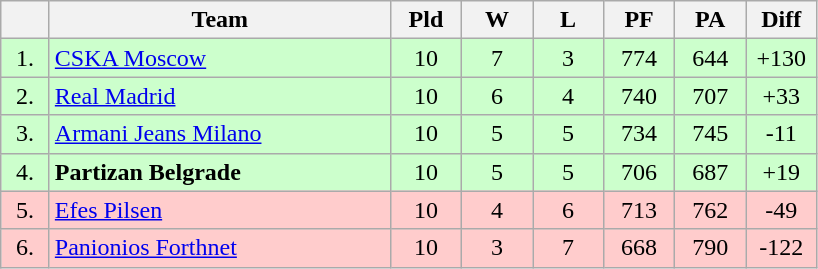<table class="wikitable" style="text-align:center">
<tr>
<th width=25></th>
<th width=220>Team</th>
<th width=40>Pld</th>
<th width=40>W</th>
<th width=40>L</th>
<th width=40>PF</th>
<th width=40>PA</th>
<th width=40>Diff</th>
</tr>
<tr bgcolor=#ccffcc>
<td>1.</td>
<td align=left> <a href='#'>CSKA Moscow</a></td>
<td>10</td>
<td>7</td>
<td>3</td>
<td>774</td>
<td>644</td>
<td>+130</td>
</tr>
<tr bgcolor=#ccffcc>
<td>2.</td>
<td align=left> <a href='#'>Real Madrid</a></td>
<td>10</td>
<td>6</td>
<td>4</td>
<td>740</td>
<td>707</td>
<td>+33</td>
</tr>
<tr bgcolor=#ccffcc>
<td>3.</td>
<td align=left> <a href='#'>Armani Jeans Milano</a></td>
<td>10</td>
<td>5</td>
<td>5</td>
<td>734</td>
<td>745</td>
<td>-11</td>
</tr>
<tr bgcolor=#ccffcc>
<td>4.</td>
<td align=left> <strong>Partizan Belgrade</strong></td>
<td>10</td>
<td>5</td>
<td>5</td>
<td>706</td>
<td>687</td>
<td>+19</td>
</tr>
<tr bgcolor=#ffcccc>
<td>5.</td>
<td align=left> <a href='#'>Efes Pilsen</a></td>
<td>10</td>
<td>4</td>
<td>6</td>
<td>713</td>
<td>762</td>
<td>-49</td>
</tr>
<tr bgcolor=#ffcccc>
<td>6.</td>
<td align=left> <a href='#'>Panionios Forthnet</a></td>
<td>10</td>
<td>3</td>
<td>7</td>
<td>668</td>
<td>790</td>
<td>-122</td>
</tr>
</table>
